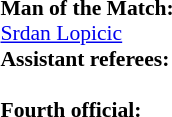<table width=100% style="font-size: 90%">
<tr>
<td><br><strong>Man of the Match:</strong>
<br> <a href='#'>Srdan Lopicic</a><br><strong>Assistant referees:</strong><br><br><strong>Fourth official:</strong>
<br></td>
</tr>
</table>
